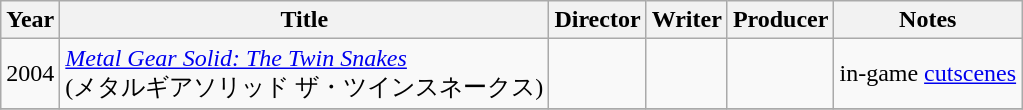<table class="wikitable">
<tr>
<th>Year</th>
<th>Title</th>
<th>Director</th>
<th>Writer</th>
<th>Producer</th>
<th>Notes</th>
</tr>
<tr>
<td>2004</td>
<td><em><a href='#'>Metal Gear Solid: The Twin Snakes</a></em><br>(メタルギアソリッド ザ・ツインスネークス)</td>
<td></td>
<td></td>
<td></td>
<td>in-game <a href='#'>cutscenes</a></td>
</tr>
<tr>
</tr>
</table>
